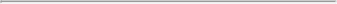<table>
<tr>
<td style="width:14em"></td>
<td style="width:14em"></td>
<td style="width:14em"><hr></td>
</tr>
</table>
